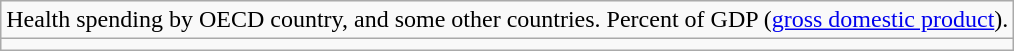<table class=wikitable>
<tr>
<td>Health spending by OECD country, and some other countries. Percent of GDP (<a href='#'>gross domestic product</a>).</td>
</tr>
<tr>
<td></td>
</tr>
</table>
